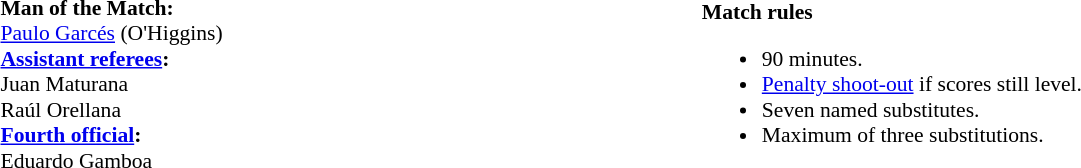<table width=100% style="font-size:90%">
<tr>
<td><br><strong>Man of the Match:</strong>
<br><a href='#'>Paulo Garcés</a> (O'Higgins)
<br><strong><a href='#'>Assistant referees</a>:</strong>
<br>Juan Maturana
<br>Raúl Orellana
<br><strong><a href='#'>Fourth official</a>:</strong>
<br>Eduardo Gamboa</td>
<td><br><strong>Match rules</strong><ul><li>90 minutes.</li><li><a href='#'>Penalty shoot-out</a> if scores still level.</li><li>Seven named substitutes.</li><li>Maximum of three substitutions.</li></ul></td>
</tr>
</table>
